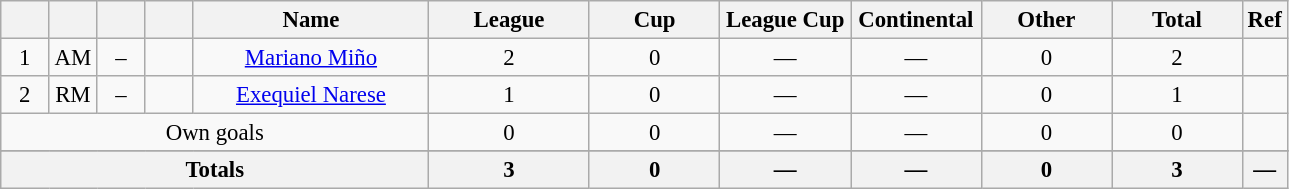<table class="wikitable sortable" style="font-size: 95%; text-align: center;">
<tr>
<th style="width:25px; background:#; color:;"></th>
<th style="width:25px; background:#; color:;"></th>
<th style="width:25px; background:#; color:;"></th>
<th style="width:25px; background:#; color:;"></th>
<th style="width:150px; background:#; color:;">Name</th>
<th style="width:100px; background:#; color:;">League</th>
<th style="width:80px; background:#; color:;">Cup</th>
<th style="width:80px; background:#; color:;">League Cup</th>
<th style="width:80px; background:#; color:;">Continental</th>
<th style="width:80px; background:#; color:;">Other</th>
<th style="width:80px; background:#; color:;"><strong>Total</strong></th>
<th style="width:10px; background:#; color:;"><strong>Ref</strong></th>
</tr>
<tr>
<td>1</td>
<td>AM</td>
<td>–</td>
<td></td>
<td data-sort-value="Miño, Mariano"><a href='#'>Mariano Miño</a></td>
<td>2</td>
<td>0</td>
<td>—</td>
<td>—</td>
<td>0</td>
<td>2</td>
<td></td>
</tr>
<tr>
<td>2</td>
<td>RM</td>
<td>–</td>
<td></td>
<td data-sort-value="Narese, Exequiel"><a href='#'>Exequiel Narese</a></td>
<td>1</td>
<td>0</td>
<td>—</td>
<td>—</td>
<td>0</td>
<td>1</td>
<td></td>
</tr>
<tr>
<td colspan="5">Own goals</td>
<td>0</td>
<td>0</td>
<td>—</td>
<td>—</td>
<td>0</td>
<td>0</td>
<td></td>
</tr>
<tr>
</tr>
<tr class="sortbottom">
</tr>
<tr class="sortbottom">
<th colspan=5><strong>Totals</strong></th>
<th><strong>3</strong></th>
<th><strong>0</strong></th>
<th><strong>—</strong></th>
<th><strong>—</strong></th>
<th><strong>0</strong></th>
<th><strong>3</strong></th>
<th><strong>—</strong></th>
</tr>
</table>
